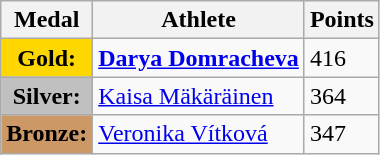<table class="wikitable">
<tr>
<th><strong>Medal</strong></th>
<th><strong>Athlete</strong></th>
<th><strong>Points</strong></th>
</tr>
<tr>
<td style="text-align:center;background-color:gold;"><strong>Gold:</strong></td>
<td> <strong><a href='#'>Darya Domracheva</a></strong></td>
<td>416</td>
</tr>
<tr>
<td style="text-align:center;background-color:silver;"><strong>Silver:</strong></td>
<td> <a href='#'>Kaisa Mäkäräinen</a></td>
<td>364</td>
</tr>
<tr>
<td style="text-align:center;background-color:#CC9966;"><strong>Bronze:</strong></td>
<td> <a href='#'>Veronika Vítková</a></td>
<td>347</td>
</tr>
</table>
